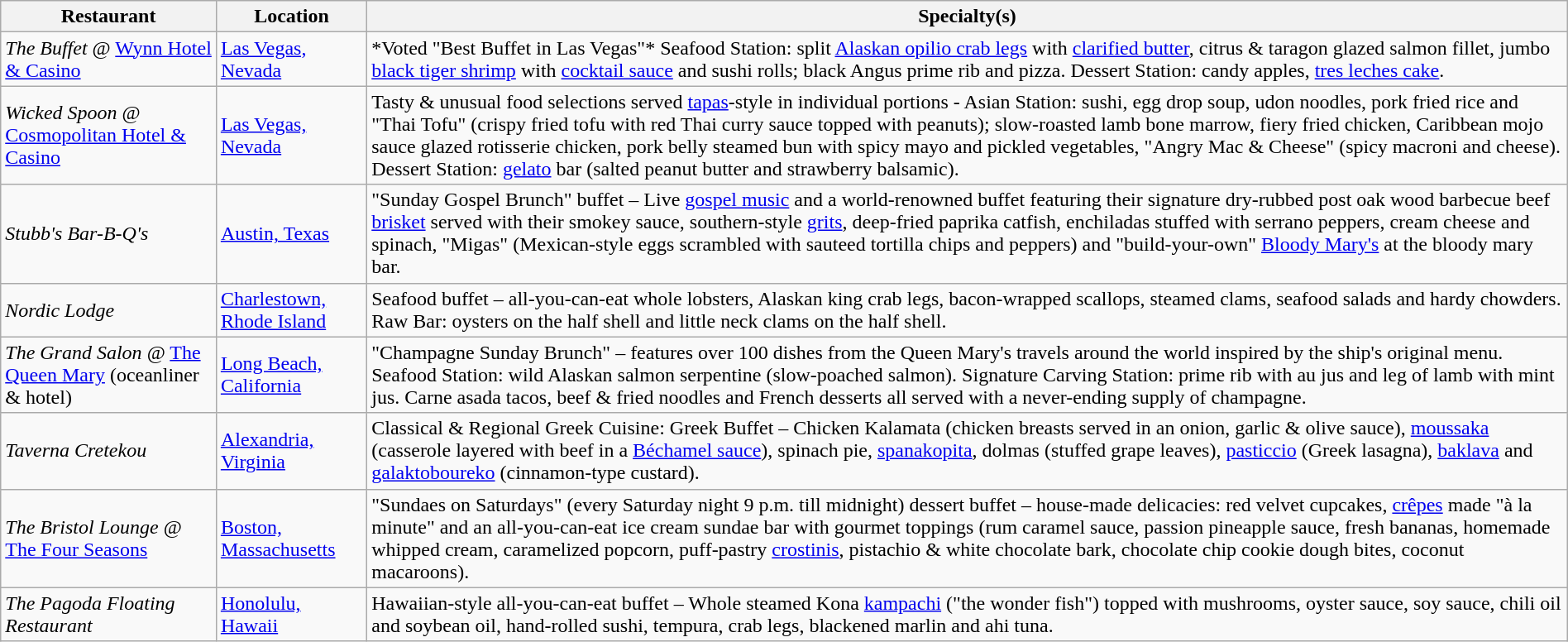<table class="wikitable" style="width:100%;">
<tr>
<th>Restaurant</th>
<th>Location</th>
<th>Specialty(s)</th>
</tr>
<tr>
<td><em>The Buffet</em> @ <a href='#'>Wynn Hotel & Casino</a></td>
<td><a href='#'>Las Vegas, Nevada</a></td>
<td>*Voted "Best Buffet in Las Vegas"* Seafood Station: split <a href='#'>Alaskan opilio crab legs</a> with <a href='#'>clarified butter</a>, citrus & taragon glazed salmon fillet, jumbo <a href='#'>black tiger shrimp</a> with <a href='#'>cocktail sauce</a> and sushi rolls; black Angus prime rib and pizza. Dessert Station: candy apples, <a href='#'>tres leches cake</a>.</td>
</tr>
<tr>
<td><em>Wicked Spoon</em> @ <a href='#'>Cosmopolitan Hotel & Casino</a></td>
<td><a href='#'>Las Vegas, Nevada</a></td>
<td>Tasty & unusual food selections served <a href='#'>tapas</a>-style in individual portions - Asian Station: sushi, egg drop soup, udon noodles, pork fried rice and "Thai Tofu" (crispy fried tofu with red Thai curry sauce topped with peanuts); slow-roasted lamb bone marrow, fiery fried chicken, Caribbean mojo sauce glazed rotisserie chicken, pork belly steamed bun with spicy mayo and pickled vegetables, "Angry Mac & Cheese" (spicy macroni and cheese). Dessert Station: <a href='#'>gelato</a> bar (salted peanut butter and strawberry balsamic).</td>
</tr>
<tr>
<td><em>Stubb's Bar-B-Q's</em></td>
<td><a href='#'>Austin, Texas</a></td>
<td>"Sunday Gospel Brunch" buffet – Live <a href='#'>gospel music</a> and a world-renowned buffet featuring their signature dry-rubbed post oak wood barbecue beef <a href='#'>brisket</a> served with their smokey sauce, southern-style <a href='#'>grits</a>, deep-fried paprika catfish, enchiladas stuffed with serrano peppers, cream cheese and spinach, "Migas" (Mexican-style eggs scrambled with sauteed tortilla chips and peppers) and "build-your-own" <a href='#'>Bloody Mary's</a> at the bloody mary bar.</td>
</tr>
<tr>
<td><em>Nordic Lodge</em></td>
<td><a href='#'>Charlestown, Rhode Island</a></td>
<td>Seafood buffet – all-you-can-eat whole lobsters, Alaskan king crab legs, bacon-wrapped scallops, steamed clams, seafood salads and hardy chowders. Raw Bar: oysters on the half shell and little neck clams on the half shell.</td>
</tr>
<tr>
<td><em>The Grand Salon</em> @ <a href='#'>The Queen Mary</a> (oceanliner & hotel)</td>
<td><a href='#'>Long Beach, California</a></td>
<td>"Champagne Sunday Brunch" – features over 100 dishes from the Queen Mary's travels around the world inspired by the ship's original menu. Seafood Station: wild Alaskan salmon serpentine (slow-poached salmon). Signature Carving Station: prime rib with au jus and leg of lamb with mint jus. Carne asada tacos, beef & fried noodles and French desserts all served with a never-ending supply of champagne.</td>
</tr>
<tr>
<td><em>Taverna Cretekou</em></td>
<td><a href='#'>Alexandria, Virginia</a></td>
<td>Classical & Regional Greek Cuisine: Greek Buffet – Chicken Kalamata (chicken breasts served in an onion, garlic & olive sauce), <a href='#'>moussaka</a> (casserole layered with beef in a <a href='#'>Béchamel sauce</a>), spinach pie, <a href='#'>spanakopita</a>, dolmas (stuffed grape leaves), <a href='#'>pasticcio</a> (Greek lasagna), <a href='#'>baklava</a> and <a href='#'>galaktoboureko</a> (cinnamon-type custard).</td>
</tr>
<tr>
<td><em>The Bristol Lounge</em> @ <a href='#'>The Four Seasons</a></td>
<td><a href='#'>Boston, Massachusetts</a></td>
<td>"Sundaes on Saturdays" (every Saturday night 9 p.m. till midnight) dessert buffet – house-made delicacies: red velvet cupcakes, <a href='#'>crêpes</a> made "à la minute" and an all-you-can-eat ice cream sundae bar with gourmet toppings (rum caramel sauce, passion pineapple sauce, fresh bananas, homemade whipped cream, caramelized popcorn, puff-pastry <a href='#'>crostinis</a>, pistachio & white chocolate bark, chocolate chip cookie dough bites, coconut macaroons).</td>
</tr>
<tr>
<td><em>The Pagoda Floating Restaurant</em></td>
<td><a href='#'>Honolulu, Hawaii</a></td>
<td>Hawaiian-style all-you-can-eat buffet – Whole steamed Kona <a href='#'>kampachi</a> ("the wonder fish") topped with mushrooms, oyster sauce, soy sauce, chili oil and soybean oil, hand-rolled sushi, tempura, crab legs, blackened marlin and ahi tuna.</td>
</tr>
</table>
